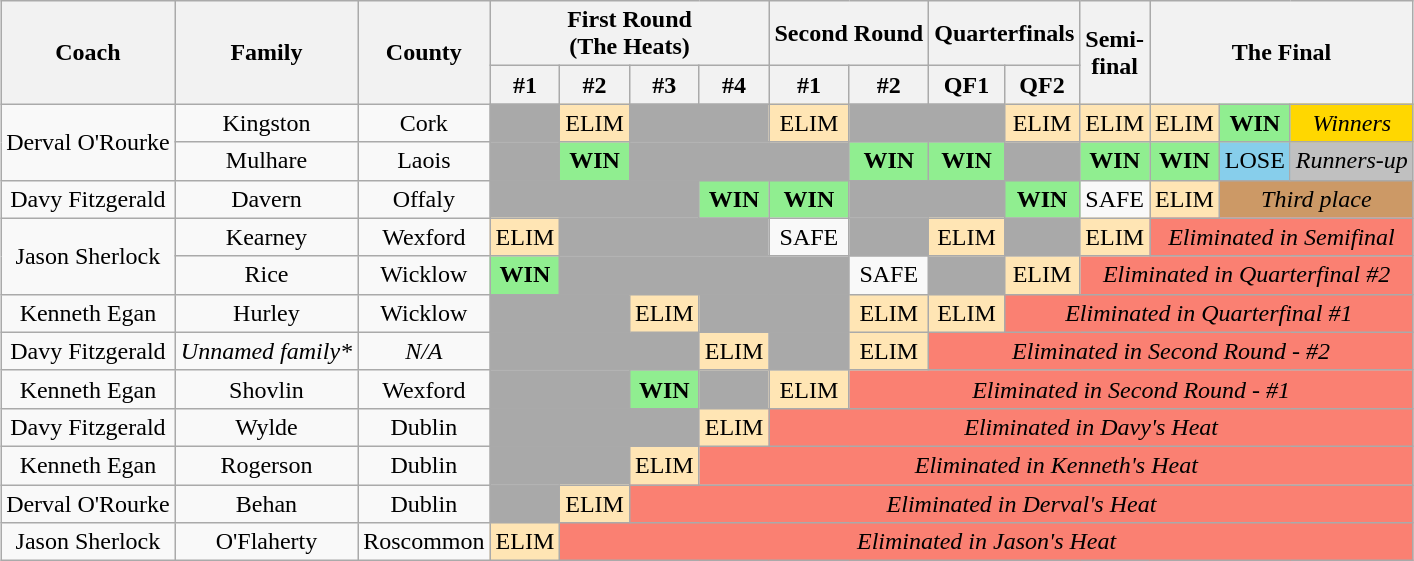<table class="wikitable sortable" style="margin: auto; text-align: center;">
<tr>
<th rowspan="2">Coach</th>
<th rowspan="2">Family</th>
<th rowspan="2">County</th>
<th colspan="4">First Round<br>(The Heats)</th>
<th colspan="2">Second Round</th>
<th colspan="2">Quarterfinals</th>
<th rowspan="2">Semi-<br>final</th>
<th colspan="3" rowspan="2">The Final</th>
</tr>
<tr>
<th>#1</th>
<th>#2</th>
<th>#3</th>
<th>#4</th>
<th>#1</th>
<th>#2</th>
<th>QF1</th>
<th>QF2</th>
</tr>
<tr>
<td rowspan="2">Derval O'Rourke</td>
<td>Kingston</td>
<td>Cork</td>
<td bgcolor="darkgray" colspan="1"></td>
<td style="background:#ffe5b4;">ELIM</td>
<td bgcolor="darkgray" colspan="2"></td>
<td style="background:#ffe5b4;">ELIM</td>
<td bgcolor="darkgray" colspan="2"></td>
<td style="background:#ffe5b4;">ELIM</td>
<td style="background:#ffe5b4;">ELIM</td>
<td style="background:#ffe5b4;">ELIM</td>
<td bgcolor="lightgreen"><strong>WIN</strong></td>
<td style="background:gold;"><em>Winners</em></td>
</tr>
<tr>
<td>Mulhare</td>
<td>Laois</td>
<td bgcolor="darkgray" colspan="1"></td>
<td bgcolor="lightgreen"><strong>WIN</strong></td>
<td bgcolor="darkgray" colspan="3"></td>
<td bgcolor="lightgreen"><strong>WIN</strong></td>
<td bgcolor="lightgreen"><strong>WIN</strong></td>
<td bgcolor="darkgray" colspan="1"></td>
<td bgcolor="lightgreen"><strong>WIN</strong></td>
<td bgcolor="lightgreen"><strong>WIN</strong></td>
<td style="background:#87ceeb">LOSE</td>
<td style="background:silver;"><em>Runners-up</em></td>
</tr>
<tr>
<td>Davy Fitzgerald</td>
<td>Davern</td>
<td>Offaly</td>
<td bgcolor="darkgray" colspan="3"></td>
<td bgcolor="lightgreen"><strong>WIN</strong></td>
<td bgcolor="lightgreen"><strong>WIN</strong></td>
<td bgcolor="darkgray" colspan="2"></td>
<td bgcolor="lightgreen"><strong>WIN</strong></td>
<td>SAFE</td>
<td style="background:#ffe5b4;">ELIM</td>
<td colspan="2" style="background:#c96;"><em>Third place</em></td>
</tr>
<tr>
<td rowspan="2">Jason Sherlock</td>
<td>Kearney</td>
<td>Wexford</td>
<td style="background:#ffe5b4;">ELIM</td>
<td bgcolor="darkgray" colspan="3"></td>
<td>SAFE</td>
<td bgcolor="darkgray" colspan="1"></td>
<td style="background:#ffe5b4;">ELIM</td>
<td bgcolor="darkgray" colspan="1"></td>
<td style="background:#ffe5b4;">ELIM</td>
<td colspan="3" style="background:#FA8072;"><em>Eliminated in Semifinal</em></td>
</tr>
<tr>
<td>Rice</td>
<td>Wicklow</td>
<td bgcolor="lightgreen"><strong>WIN</strong></td>
<td bgcolor="darkgray" colspan="4"></td>
<td>SAFE</td>
<td bgcolor="darkgray" colspan="1"></td>
<td style="background:#ffe5b4;">ELIM</td>
<td colspan="4" style="background:#FA8072;"><em>Eliminated in Quarterfinal #2</em></td>
</tr>
<tr>
<td>Kenneth Egan</td>
<td>Hurley</td>
<td>Wicklow</td>
<td bgcolor="darkgray" colspan="2"></td>
<td style="background:#ffe5b4;">ELIM</td>
<td bgcolor="darkgray" colspan="2"></td>
<td style="background:#ffe5b4;">ELIM</td>
<td style="background:#ffe5b4;">ELIM</td>
<td colspan="5" style="background:#FA8072;"><em>Eliminated in Quarterfinal #1</em></td>
</tr>
<tr>
<td>Davy Fitzgerald</td>
<td><em>Unnamed family*</em></td>
<td><em>N/A</em></td>
<td bgcolor="darkgray" colspan="3"></td>
<td style="background:#ffe5b4;">ELIM</td>
<td bgcolor="darkgray" colspan="1"></td>
<td style="background:#ffe5b4;">ELIM</td>
<td colspan="6" style="background:#FA8072;"><em>Eliminated in Second Round - #2</em></td>
</tr>
<tr>
<td>Kenneth Egan</td>
<td>Shovlin</td>
<td>Wexford</td>
<td bgcolor="darkgray" colspan="2"></td>
<td bgcolor="lightgreen"><strong>WIN</strong></td>
<td bgcolor="darkgray" colspan="1"></td>
<td style="background:#ffe5b4;">ELIM</td>
<td colspan="7" style="background:#FA8072;"><em>Eliminated in Second Round - #1</em></td>
</tr>
<tr>
<td>Davy Fitzgerald</td>
<td>Wylde</td>
<td>Dublin</td>
<td bgcolor="darkgray" colspan="3"></td>
<td style="background:#ffe5b4;">ELIM</td>
<td colspan="8" style="background:#FA8072;"><em>Eliminated in Davy's Heat</em></td>
</tr>
<tr>
<td>Kenneth Egan</td>
<td>Rogerson</td>
<td>Dublin</td>
<td bgcolor="darkgray" colspan="2"></td>
<td style="background:#ffe5b4;">ELIM</td>
<td colspan="9" style="background:#FA8072;"><em>Eliminated in Kenneth's Heat</em></td>
</tr>
<tr>
<td>Derval O'Rourke</td>
<td>Behan</td>
<td>Dublin</td>
<td bgcolor="darkgray" colspan="1"></td>
<td style="background:#ffe5b4;">ELIM</td>
<td colspan="10" style="background:#FA8072;"><em>Eliminated in Derval's Heat</em></td>
</tr>
<tr>
<td>Jason Sherlock</td>
<td>O'Flaherty</td>
<td>Roscommon</td>
<td style="background:#ffe5b4;">ELIM</td>
<td colspan="11" style="background:#FA8072;"><em>Eliminated in Jason's Heat</em></td>
</tr>
</table>
